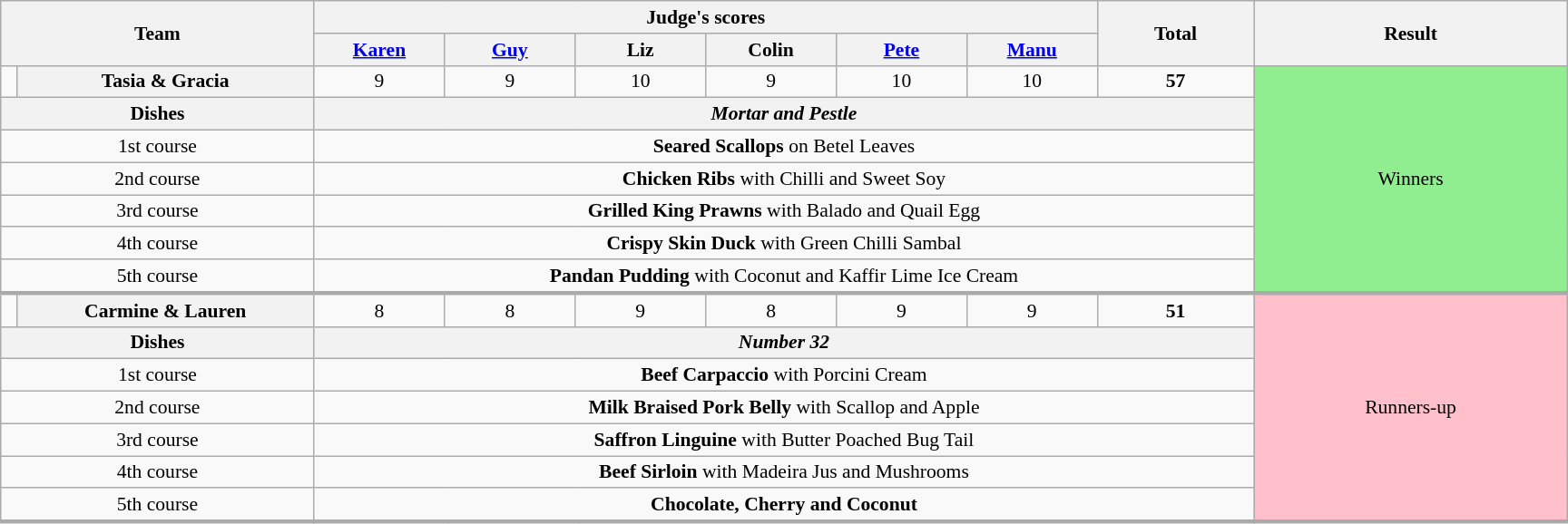<table class="wikitable plainrowheaders" style="margin: 1em auto; text-align:center; font-size:90%; width:80em;">
<tr>
<th rowspan="2" style="width:20%;" colspan="2">Team</th>
<th colspan="6" style="width:50%;">Judge's scores</th>
<th rowspan="2" style="width:10%;">Total<br></th>
<th rowspan="2" style="width:20%;">Result</th>
</tr>
<tr>
<th style="width:50px;"><a href='#'>Karen</a></th>
<th style="width:50px;"><a href='#'>Guy</a></th>
<th style="width:50px;">Liz</th>
<th style="width:50px;">Colin</th>
<th style="width:50px;"><a href='#'>Pete</a></th>
<th style="width:50px;"><a href='#'>Manu</a></th>
</tr>
<tr>
<td></td>
<th style="text-align:center; style="width:14%" scope="row"><strong>Tasia & Gracia</strong></th>
<td>9</td>
<td>9</td>
<td>10</td>
<td>9</td>
<td>10</td>
<td>10</td>
<td><strong>57</strong></td>
<td rowspan="7" style="background:lightgreen">Winners</td>
</tr>
<tr>
<th colspan="2">Dishes</th>
<th colspan="7"><em>Mortar and Pestle</em></th>
</tr>
<tr>
<td colspan="2">1st course</td>
<td colspan="7"><strong>Seared Scallops</strong> on Betel Leaves</td>
</tr>
<tr>
<td colspan="2">2nd course</td>
<td colspan="7"><strong>Chicken Ribs</strong> with Chilli and Sweet Soy</td>
</tr>
<tr>
<td colspan="2">3rd course</td>
<td colspan="7"><strong>Grilled King Prawns</strong> with Balado and Quail Egg</td>
</tr>
<tr>
<td colspan="2">4th course</td>
<td colspan="7"><strong>Crispy Skin Duck</strong> with Green Chilli Sambal</td>
</tr>
<tr>
<td colspan="2">5th course</td>
<td colspan="7"><strong>Pandan Pudding</strong> with Coconut and Kaffir Lime Ice Cream</td>
</tr>
<tr style="border-top:3px solid #aaa;">
<td></td>
<th style="text-align:center; style="width:14%" scope="row"><strong>Carmine & Lauren</strong></th>
<td>8</td>
<td>8</td>
<td>9</td>
<td>8</td>
<td>9</td>
<td>9</td>
<td><strong>51</strong></td>
<td rowspan="7" style="background:pink">Runners-up</td>
</tr>
<tr>
<th colspan="2">Dishes</th>
<th colspan="7"><em>Number 32</em></th>
</tr>
<tr>
<td colspan="2">1st course</td>
<td colspan="7"><strong>Beef Carpaccio</strong> with Porcini Cream</td>
</tr>
<tr>
<td colspan="2">2nd course</td>
<td colspan="7"><strong>Milk Braised Pork Belly</strong> with Scallop and Apple</td>
</tr>
<tr>
<td colspan="2">3rd course</td>
<td colspan="7"><strong>Saffron Linguine</strong> with Butter Poached Bug Tail</td>
</tr>
<tr>
<td colspan="2">4th course</td>
<td colspan="7"><strong>Beef Sirloin</strong> with Madeira Jus and Mushrooms</td>
</tr>
<tr>
<td colspan="2">5th course</td>
<td colspan="7"><strong>Chocolate, Cherry and Coconut</strong></td>
</tr>
<tr style="border-top:3px solid #aaa;">
</tr>
</table>
